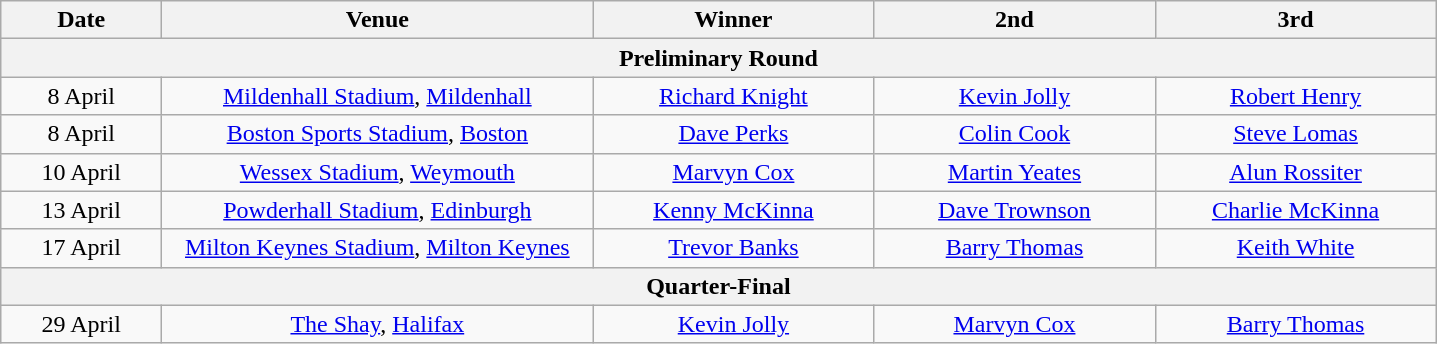<table class="wikitable" style="text-align:center">
<tr>
<th width=100>Date</th>
<th width=280>Venue</th>
<th width=180>Winner</th>
<th width=180>2nd</th>
<th width=180>3rd</th>
</tr>
<tr>
<th colspan=6>Preliminary Round</th>
</tr>
<tr>
<td align=center>8 April</td>
<td><a href='#'>Mildenhall Stadium</a>, <a href='#'>Mildenhall</a></td>
<td><a href='#'>Richard Knight</a></td>
<td><a href='#'>Kevin Jolly</a></td>
<td><a href='#'>Robert Henry</a></td>
</tr>
<tr>
<td align=center>8 April</td>
<td><a href='#'>Boston Sports Stadium</a>, <a href='#'>Boston</a></td>
<td><a href='#'>Dave Perks</a></td>
<td><a href='#'>Colin Cook</a></td>
<td><a href='#'>Steve Lomas</a></td>
</tr>
<tr>
<td align=center>10 April</td>
<td><a href='#'>Wessex Stadium</a>, <a href='#'>Weymouth</a></td>
<td><a href='#'>Marvyn Cox</a></td>
<td><a href='#'>Martin Yeates</a></td>
<td><a href='#'>Alun Rossiter</a></td>
</tr>
<tr>
<td align=center>13 April</td>
<td><a href='#'>Powderhall Stadium</a>, <a href='#'>Edinburgh</a></td>
<td><a href='#'>Kenny McKinna</a></td>
<td><a href='#'>Dave Trownson</a></td>
<td><a href='#'>Charlie McKinna</a></td>
</tr>
<tr>
<td align=center>17 April</td>
<td><a href='#'>Milton Keynes Stadium</a>, <a href='#'>Milton Keynes</a></td>
<td><a href='#'>Trevor Banks</a></td>
<td><a href='#'>Barry Thomas</a></td>
<td><a href='#'>Keith White</a></td>
</tr>
<tr>
<th colspan=6>Quarter-Final</th>
</tr>
<tr>
<td align=center>29 April</td>
<td><a href='#'>The Shay</a>, <a href='#'>Halifax</a></td>
<td><a href='#'>Kevin Jolly</a></td>
<td><a href='#'>Marvyn Cox</a></td>
<td><a href='#'>Barry Thomas</a></td>
</tr>
</table>
